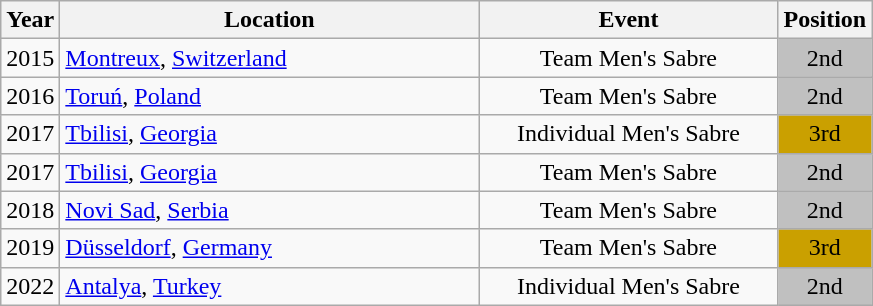<table class="wikitable" style="text-align:center;">
<tr>
<th>Year</th>
<th style="width:17em">Location</th>
<th style="width:12em">Event</th>
<th>Position</th>
</tr>
<tr>
<td>2015</td>
<td rowspan="1" align="left"> <a href='#'>Montreux</a>, <a href='#'>Switzerland</a></td>
<td>Team Men's Sabre</td>
<td bgcolor="silver">2nd</td>
</tr>
<tr>
<td>2016</td>
<td rowspan="1" align="left"> <a href='#'>Toruń</a>, <a href='#'>Poland</a></td>
<td>Team Men's Sabre</td>
<td bgcolor="silver">2nd</td>
</tr>
<tr>
<td>2017</td>
<td rowspan="1" align="left"> <a href='#'>Tbilisi</a>, <a href='#'>Georgia</a></td>
<td>Individual Men's Sabre</td>
<td bgcolor="caramel">3rd</td>
</tr>
<tr>
<td>2017</td>
<td rowspan="1" align="left"> <a href='#'>Tbilisi</a>, <a href='#'>Georgia</a></td>
<td>Team Men's Sabre</td>
<td bgcolor="silver">2nd</td>
</tr>
<tr>
<td>2018</td>
<td rowspan="1" align="left"> <a href='#'>Novi Sad</a>, <a href='#'>Serbia</a></td>
<td>Team Men's Sabre</td>
<td bgcolor="silver">2nd</td>
</tr>
<tr>
<td>2019</td>
<td rowspan="1" align="left"> <a href='#'>Düsseldorf</a>, <a href='#'>Germany</a></td>
<td>Team Men's Sabre</td>
<td bgcolor="caramel">3rd</td>
</tr>
<tr>
<td>2022</td>
<td rowspan="1" align="left"> <a href='#'>Antalya</a>, <a href='#'>Turkey</a></td>
<td>Individual Men's Sabre</td>
<td bgcolor="silver">2nd</td>
</tr>
</table>
